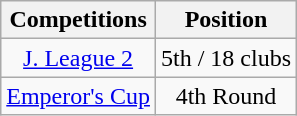<table class="wikitable" style="text-align:center;">
<tr>
<th>Competitions</th>
<th>Position</th>
</tr>
<tr>
<td><a href='#'>J. League 2</a></td>
<td>5th / 18 clubs</td>
</tr>
<tr>
<td><a href='#'>Emperor's Cup</a></td>
<td>4th Round</td>
</tr>
</table>
